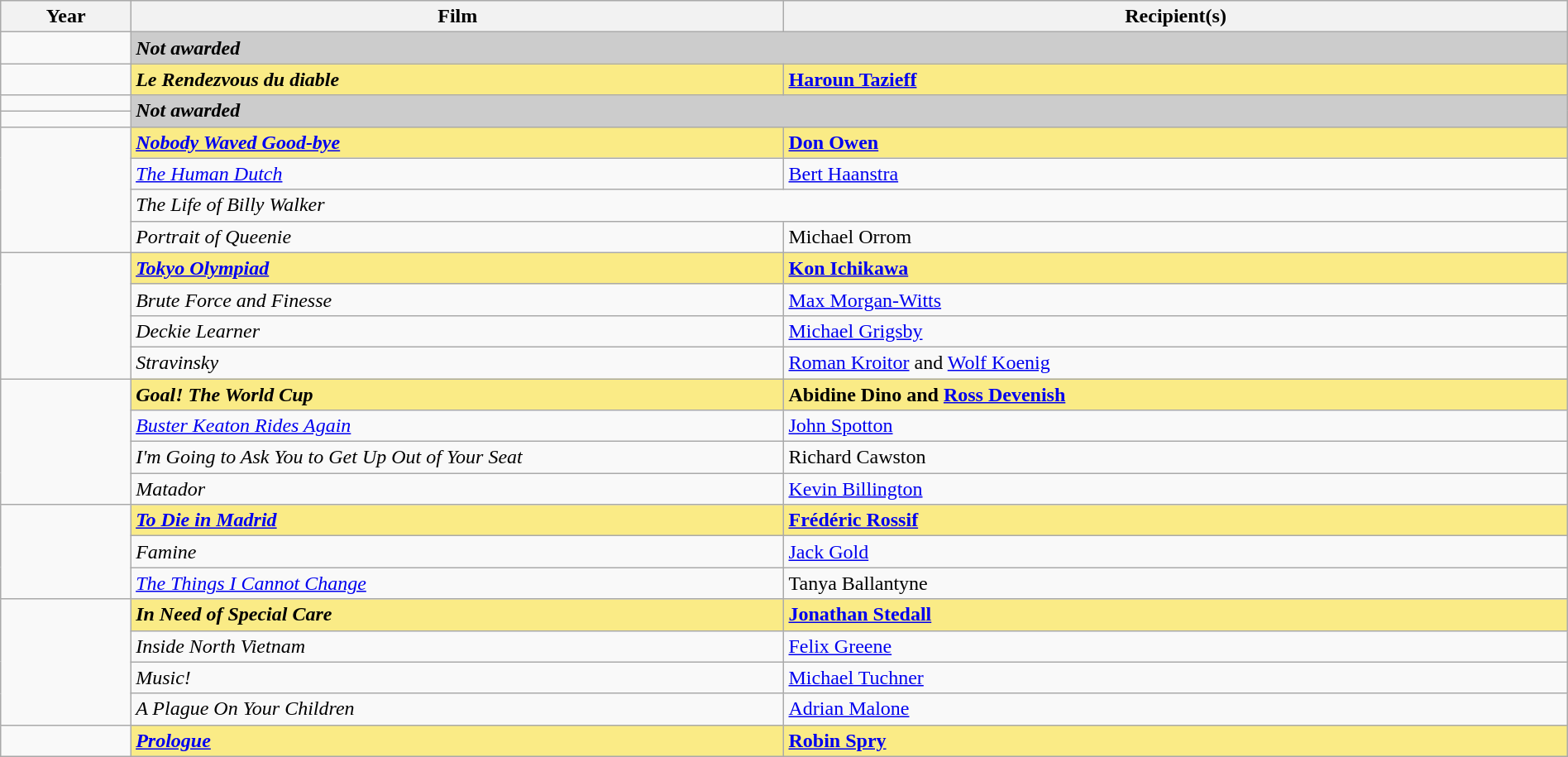<table class="wikitable" style="width:100%;" cellpadding="5">
<tr>
<th style="width:5%;">Year</th>
<th style="width:25%;">Film</th>
<th style="width:30%;">Recipient(s)</th>
</tr>
<tr>
<td></td>
<td colspan="2" style="background:#ccc;"><strong><em>Not awarded</em></strong></td>
</tr>
<tr>
<td></td>
<td style="background:#FAEB86"><strong><em>Le Rendezvous du diable</em></strong></td>
<td style="background:#FAEB86"><strong><a href='#'>Haroun Tazieff</a></strong></td>
</tr>
<tr>
<td></td>
<td rowspan="2" colspan="2" style="background:#ccc;"><strong><em>Not awarded</em></strong></td>
</tr>
<tr>
<td></td>
</tr>
<tr>
<td rowspan="4"></td>
<td style="background:#FAEB86"><strong><em><a href='#'>Nobody Waved Good-bye</a></em></strong></td>
<td style="background:#FAEB86"><strong><a href='#'>Don Owen</a></strong></td>
</tr>
<tr>
<td><em><a href='#'>The Human Dutch</a></em></td>
<td><a href='#'>Bert Haanstra</a></td>
</tr>
<tr>
<td colspan="2"><em>The Life of Billy Walker</em></td>
</tr>
<tr>
<td><em>Portrait of Queenie</em></td>
<td>Michael Orrom</td>
</tr>
<tr>
<td rowspan="4"></td>
<td style="background:#FAEB86"><strong><em><a href='#'>Tokyo Olympiad</a></em></strong></td>
<td style="background:#FAEB86"><strong><a href='#'>Kon Ichikawa</a></strong></td>
</tr>
<tr>
<td><em>Brute Force and Finesse</em></td>
<td><a href='#'>Max Morgan-Witts</a></td>
</tr>
<tr>
<td><em>Deckie Learner</em></td>
<td><a href='#'>Michael Grigsby</a></td>
</tr>
<tr>
<td><em>Stravinsky</em></td>
<td><a href='#'>Roman Kroitor</a> and <a href='#'>Wolf Koenig</a></td>
</tr>
<tr>
<td rowspan="4"></td>
<td style="background:#FAEB86"><strong><em>Goal! The World Cup</em></strong></td>
<td style="background:#FAEB86"><strong>Abidine Dino and <a href='#'>Ross Devenish</a></strong></td>
</tr>
<tr>
<td><em><a href='#'>Buster Keaton Rides Again</a></em></td>
<td><a href='#'>John Spotton</a></td>
</tr>
<tr>
<td><em>I'm Going to Ask You to Get Up Out of Your Seat</em></td>
<td>Richard Cawston</td>
</tr>
<tr>
<td><em>Matador</em></td>
<td><a href='#'>Kevin Billington</a></td>
</tr>
<tr>
<td rowspan="3"></td>
<td style="background:#FAEB86"><strong><em><a href='#'>To Die in Madrid</a></em></strong></td>
<td style="background:#FAEB86"><strong><a href='#'>Frédéric Rossif</a></strong></td>
</tr>
<tr>
<td><em>Famine</em></td>
<td><a href='#'>Jack Gold</a></td>
</tr>
<tr>
<td><em><a href='#'>The Things I Cannot Change</a></em></td>
<td>Tanya Ballantyne</td>
</tr>
<tr>
<td rowspan="4"></td>
<td style="background:#FAEB86"><strong><em>In Need of Special Care</em></strong></td>
<td style="background:#FAEB86"><strong><a href='#'>Jonathan Stedall</a></strong></td>
</tr>
<tr>
<td><em>Inside North Vietnam</em></td>
<td><a href='#'>Felix Greene</a></td>
</tr>
<tr>
<td><em>Music!</em></td>
<td><a href='#'>Michael Tuchner</a></td>
</tr>
<tr>
<td><em>A Plague On Your Children</em></td>
<td><a href='#'>Adrian Malone</a></td>
</tr>
<tr>
<td></td>
<td style="background:#FAEB86"><strong><em><a href='#'>Prologue</a></em></strong></td>
<td style="background:#FAEB86"><strong><a href='#'>Robin Spry</a></strong></td>
</tr>
</table>
